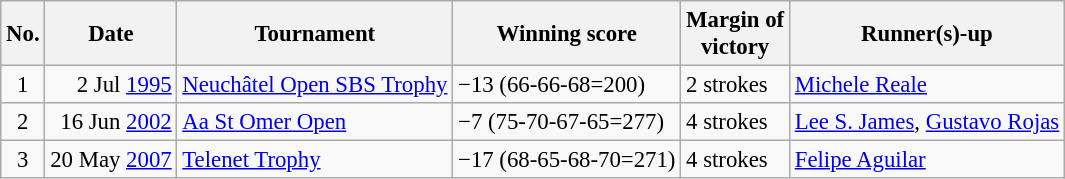<table class="wikitable" style="font-size:95%;">
<tr>
<th>No.</th>
<th>Date</th>
<th>Tournament</th>
<th>Winning score</th>
<th>Margin of<br>victory</th>
<th>Runner(s)-up</th>
</tr>
<tr>
<td align=center>1</td>
<td align=right>2 Jul <a href='#'>1995</a></td>
<td><a href='#'>Neuchâtel Open SBS Trophy</a></td>
<td>−13 (66-66-68=200)</td>
<td>2 strokes</td>
<td> <a href='#'>Michele Reale</a></td>
</tr>
<tr>
<td align=center>2</td>
<td align=right>16 Jun <a href='#'>2002</a></td>
<td><a href='#'>Aa St Omer Open</a></td>
<td>−7 (75-70-67-65=277)</td>
<td>4 strokes</td>
<td> <a href='#'>Lee S. James</a>,  <a href='#'>Gustavo Rojas</a></td>
</tr>
<tr>
<td align=center>3</td>
<td align=right>20 May <a href='#'>2007</a></td>
<td><a href='#'>Telenet Trophy</a></td>
<td>−17 (68-65-68-70=271)</td>
<td>4 strokes</td>
<td> <a href='#'>Felipe Aguilar</a></td>
</tr>
</table>
